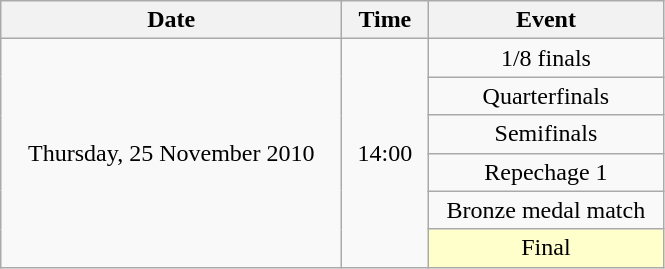<table class = "wikitable" style="text-align:center;">
<tr>
<th width=220>Date</th>
<th width=50>Time</th>
<th width=150>Event</th>
</tr>
<tr>
<td rowspan=6>Thursday, 25 November 2010</td>
<td rowspan=6>14:00</td>
<td>1/8 finals</td>
</tr>
<tr>
<td>Quarterfinals</td>
</tr>
<tr>
<td>Semifinals</td>
</tr>
<tr>
<td>Repechage 1</td>
</tr>
<tr>
<td>Bronze medal match</td>
</tr>
<tr>
<td bgcolor=ffffcc>Final</td>
</tr>
</table>
